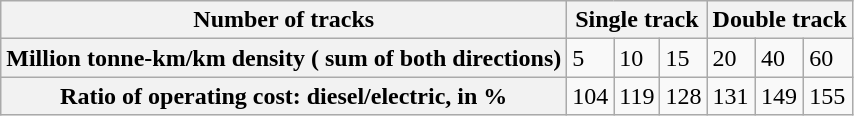<table border="1" class=wikitable>
<tr>
<th>Number of tracks</th>
<th colspan=3>Single track</th>
<th colspan=3>Double track</th>
</tr>
<tr>
<th>Million tonne-km/km density ( sum of both directions)</th>
<td>5</td>
<td>10</td>
<td>15</td>
<td>20</td>
<td>40</td>
<td>60</td>
</tr>
<tr>
<th>Ratio of operating cost: diesel/electric, in %</th>
<td>104</td>
<td>119</td>
<td>128</td>
<td>131</td>
<td>149</td>
<td>155</td>
</tr>
</table>
